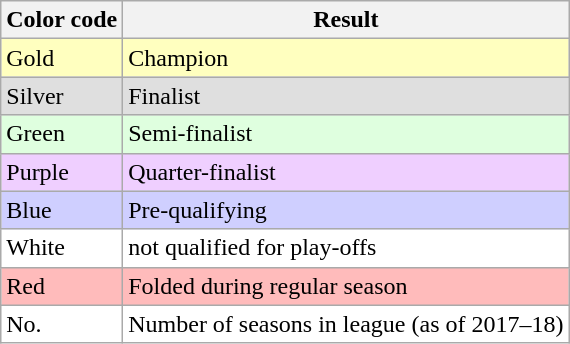<table class="wikitable">
<tr>
<th>Color code</th>
<th>Result</th>
</tr>
<tr style="background:#ffffbf">
<td>Gold</td>
<td>Champion</td>
</tr>
<tr style="background:#dfdfdf">
<td>Silver</td>
<td>Finalist</td>
</tr>
<tr style="background:#dfffdf">
<td>Green</td>
<td>Semi-finalist</td>
</tr>
<tr style="background:#efcfff">
<td>Purple</td>
<td>Quarter-finalist</td>
</tr>
<tr style="background:#cfcfff">
<td>Blue</td>
<td>Pre-qualifying</td>
</tr>
<tr style="background:#ffffff">
<td>White</td>
<td>not qualified for play-offs</td>
</tr>
<tr style="background:#ffbbbb">
<td>Red</td>
<td>Folded during regular season</td>
</tr>
<tr style="background:#ffffff">
<td>No.</td>
<td>Number of seasons in league (as of 2017–18)</td>
</tr>
</table>
